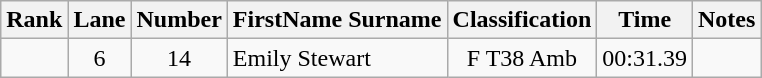<table class="wikitable sortable" style="text-align:center">
<tr>
<th>Rank</th>
<th>Lane</th>
<th>Number</th>
<th>FirstName Surname</th>
<th>Classification</th>
<th>Time</th>
<th>Notes</th>
</tr>
<tr>
<td></td>
<td>6</td>
<td>14</td>
<td style="text-align:left"> Emily Stewart</td>
<td>F T38 Amb</td>
<td>00:31.39</td>
<td></td>
</tr>
</table>
